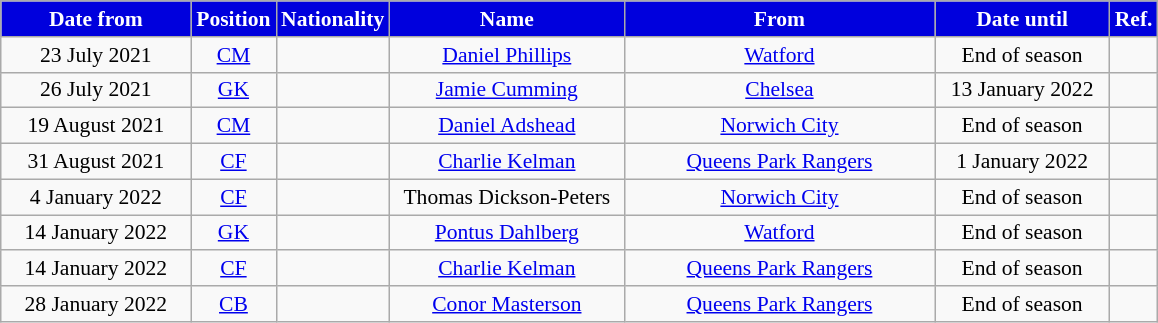<table class="wikitable"  style="text-align:center; font-size:90%; ">
<tr>
<th style="background:#0000dd;color:#fff; width:120px;">Date from</th>
<th style="background:#0000dd;color:#fff; width:50px;">Position</th>
<th style="background:#0000dd;color:#fff; width:50px;">Nationality</th>
<th style="background:#0000dd;color:#fff; width:150px;">Name</th>
<th style="background:#0000dd;color:#fff; width:200px;">From</th>
<th style="background:#0000dd;color:#fff; width:110px;">Date until</th>
<th style="background:#0000dd;color:#fff; width:25px;">Ref.</th>
</tr>
<tr>
<td>23 July 2021</td>
<td><a href='#'>CM</a></td>
<td></td>
<td><a href='#'>Daniel Phillips</a></td>
<td> <a href='#'>Watford</a></td>
<td>End of season</td>
<td></td>
</tr>
<tr>
<td>26 July 2021</td>
<td><a href='#'>GK</a></td>
<td></td>
<td><a href='#'>Jamie Cumming</a></td>
<td> <a href='#'>Chelsea</a></td>
<td>13 January 2022</td>
<td></td>
</tr>
<tr>
<td>19 August 2021</td>
<td><a href='#'>CM</a></td>
<td></td>
<td><a href='#'>Daniel Adshead</a></td>
<td> <a href='#'>Norwich City</a></td>
<td>End of season</td>
<td></td>
</tr>
<tr>
<td>31 August 2021</td>
<td><a href='#'>CF</a></td>
<td></td>
<td><a href='#'>Charlie Kelman</a></td>
<td> <a href='#'>Queens Park Rangers</a></td>
<td>1 January 2022</td>
<td></td>
</tr>
<tr>
<td>4 January 2022</td>
<td><a href='#'>CF</a></td>
<td></td>
<td>Thomas Dickson-Peters</td>
<td> <a href='#'>Norwich City</a></td>
<td>End of season</td>
<td></td>
</tr>
<tr>
<td>14 January 2022</td>
<td><a href='#'>GK</a></td>
<td></td>
<td><a href='#'>Pontus Dahlberg</a></td>
<td> <a href='#'>Watford</a></td>
<td>End of season</td>
<td></td>
</tr>
<tr>
<td>14 January 2022</td>
<td><a href='#'>CF</a></td>
<td></td>
<td><a href='#'>Charlie Kelman</a></td>
<td> <a href='#'>Queens Park Rangers</a></td>
<td>End of season</td>
<td></td>
</tr>
<tr>
<td>28 January 2022</td>
<td><a href='#'>CB</a></td>
<td></td>
<td><a href='#'>Conor Masterson</a></td>
<td> <a href='#'>Queens Park Rangers</a></td>
<td>End of season</td>
<td></td>
</tr>
</table>
